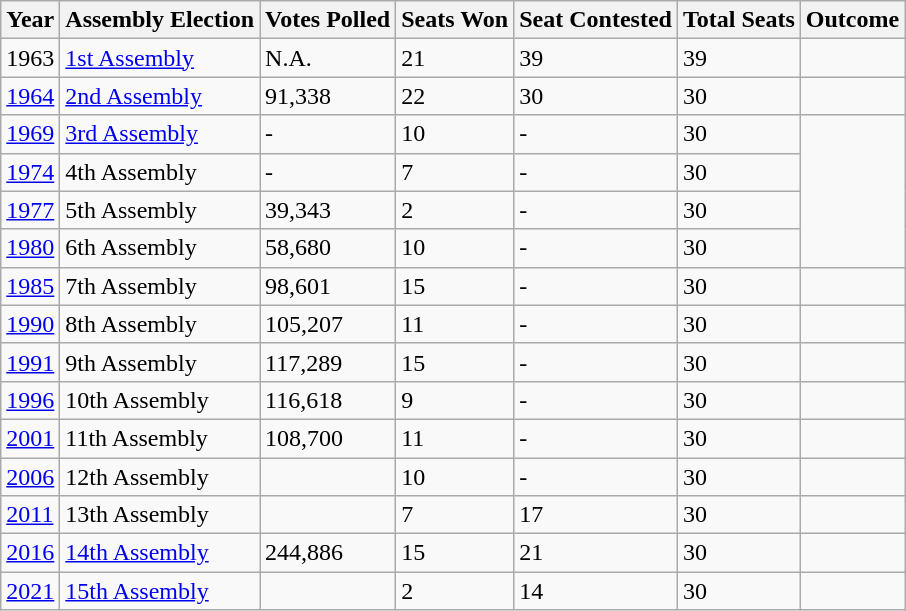<table class="wikitable">
<tr>
<th>Year</th>
<th>Assembly Election</th>
<th>Votes Polled</th>
<th>Seats Won</th>
<th>Seat Contested</th>
<th>Total Seats</th>
<th>Outcome</th>
</tr>
<tr>
<td>1963</td>
<td><a href='#'>1st Assembly</a></td>
<td>N.A.</td>
<td>21</td>
<td>39</td>
<td>39</td>
<td></td>
</tr>
<tr>
<td><a href='#'>1964</a></td>
<td><a href='#'>2nd Assembly</a></td>
<td>91,338</td>
<td>22</td>
<td>30</td>
<td>30</td>
<td></td>
</tr>
<tr>
<td><a href='#'>1969</a></td>
<td><a href='#'>3rd Assembly</a></td>
<td>-</td>
<td>10</td>
<td>-</td>
<td>30</td>
</tr>
<tr>
<td><a href='#'>1974</a></td>
<td>4th Assembly</td>
<td>-</td>
<td>7</td>
<td>-</td>
<td>30</td>
</tr>
<tr>
<td><a href='#'>1977</a></td>
<td>5th Assembly</td>
<td>39,343</td>
<td>2</td>
<td>-</td>
<td>30</td>
</tr>
<tr>
<td><a href='#'>1980</a></td>
<td>6th Assembly</td>
<td>58,680</td>
<td>10</td>
<td>-</td>
<td>30</td>
</tr>
<tr>
<td><a href='#'>1985</a></td>
<td>7th Assembly</td>
<td>98,601</td>
<td>15</td>
<td>-</td>
<td>30</td>
<td></td>
</tr>
<tr>
<td><a href='#'>1990</a></td>
<td>8th Assembly</td>
<td>105,207</td>
<td>11</td>
<td>-</td>
<td>30</td>
</tr>
<tr>
<td><a href='#'>1991</a></td>
<td>9th Assembly</td>
<td>117,289</td>
<td>15</td>
<td>-</td>
<td>30</td>
<td></td>
</tr>
<tr>
<td><a href='#'>1996</a></td>
<td>10th Assembly</td>
<td>116,618</td>
<td>9</td>
<td>-</td>
<td>30</td>
</tr>
<tr>
<td><a href='#'>2001</a></td>
<td>11th Assembly</td>
<td>108,700</td>
<td>11</td>
<td>-</td>
<td>30</td>
<td></td>
</tr>
<tr>
<td><a href='#'>2006</a></td>
<td>12th Assembly</td>
<td></td>
<td>10</td>
<td>-</td>
<td>30</td>
<td></td>
</tr>
<tr>
<td><a href='#'>2011</a></td>
<td>13th Assembly</td>
<td></td>
<td>7</td>
<td>17</td>
<td>30</td>
<td></td>
</tr>
<tr>
<td><a href='#'>2016</a></td>
<td><a href='#'>14th Assembly</a></td>
<td>244,886</td>
<td>15</td>
<td>21</td>
<td>30</td>
<td></td>
</tr>
<tr>
<td><a href='#'>2021</a></td>
<td><a href='#'>15th Assembly</a></td>
<td></td>
<td>2</td>
<td>14</td>
<td>30</td>
<td></td>
</tr>
</table>
